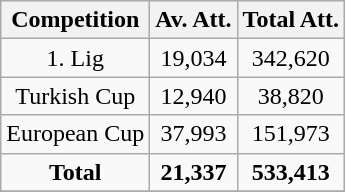<table class="wikitable" style="text-align: center">
<tr>
<th>Competition</th>
<th>Av. Att.</th>
<th>Total Att.</th>
</tr>
<tr>
<td>1. Lig</td>
<td>19,034</td>
<td>342,620</td>
</tr>
<tr>
<td>Turkish Cup</td>
<td>12,940</td>
<td>38,820</td>
</tr>
<tr>
<td>European Cup</td>
<td>37,993</td>
<td>151,973</td>
</tr>
<tr>
<td><strong>Total</strong></td>
<td><strong>21,337</strong></td>
<td><strong>533,413</strong></td>
</tr>
<tr>
</tr>
</table>
